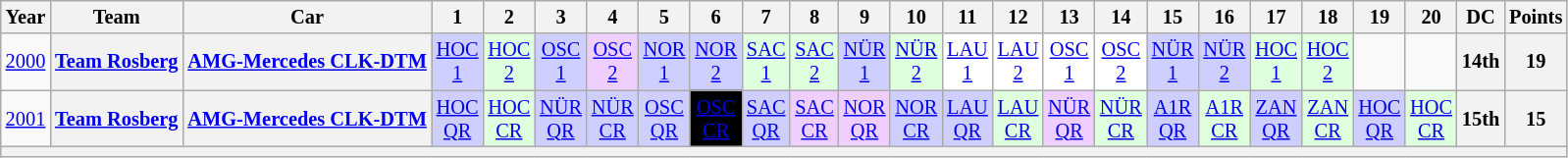<table class="wikitable" border="1" style="text-align:center; font-size:85%;">
<tr>
<th>Year</th>
<th>Team</th>
<th>Car</th>
<th>1</th>
<th>2</th>
<th>3</th>
<th>4</th>
<th>5</th>
<th>6</th>
<th>7</th>
<th>8</th>
<th>9</th>
<th>10</th>
<th>11</th>
<th>12</th>
<th>13</th>
<th>14</th>
<th>15</th>
<th>16</th>
<th>17</th>
<th>18</th>
<th>19</th>
<th>20</th>
<th>DC</th>
<th>Points</th>
</tr>
<tr>
<td><a href='#'>2000</a></td>
<th nowrap><a href='#'>Team Rosberg</a></th>
<th nowrap><a href='#'>AMG-Mercedes CLK-DTM</a></th>
<td style="background:#CFCFFF;"><a href='#'>HOC<br>1</a><br></td>
<td style="background:#DFFFDF;"><a href='#'>HOC<br>2</a><br></td>
<td style="background:#CFCFFF;"><a href='#'>OSC<br>1</a><br></td>
<td style="background:#EFCFFF;"><a href='#'>OSC<br>2</a><br></td>
<td style="background:#CFCFFF;"><a href='#'>NOR<br>1</a><br></td>
<td style="background:#CFCFFF;"><a href='#'>NOR<br>2</a><br></td>
<td style="background:#DFFFDF;"><a href='#'>SAC<br>1</a><br></td>
<td style="background:#DFFFDF;"><a href='#'>SAC<br>2</a><br></td>
<td style="background:#CFCFFF;"><a href='#'>NÜR<br>1</a><br></td>
<td style="background:#DFFFDF;"><a href='#'>NÜR<br>2</a><br></td>
<td style="background:#FFFFFF;"><a href='#'>LAU<br>1</a><br></td>
<td style="background:#FFFFFF;"><a href='#'>LAU<br>2</a><br></td>
<td style="background:#FFFFFF;"><a href='#'>OSC<br>1</a><br></td>
<td style="background:#FFFFFF;"><a href='#'>OSC<br>2</a><br></td>
<td style="background:#CFCFFF;"><a href='#'>NÜR<br>1</a><br></td>
<td style="background:#CFCFFF;"><a href='#'>NÜR<br>2</a><br></td>
<td style="background:#DFFFDF;"><a href='#'>HOC<br>1</a><br></td>
<td style="background:#DFFFDF;"><a href='#'>HOC<br>2</a><br></td>
<td></td>
<td></td>
<th>14th</th>
<th>19</th>
</tr>
<tr>
<td><a href='#'>2001</a></td>
<th nowrap><a href='#'>Team Rosberg</a></th>
<th nowrap><a href='#'>AMG-Mercedes CLK-DTM</a></th>
<td style="background:#CFCFFF;"><a href='#'>HOC<br>QR</a><br></td>
<td style="background:#DFFFDF;"><a href='#'>HOC<br>CR</a><br></td>
<td style="background:#CFCFFF;"><a href='#'>NÜR<br>QR</a><br></td>
<td style="background:#CFCFFF;"><a href='#'>NÜR<br>CR</a><br></td>
<td style="background:#CFCFFF;"><a href='#'>OSC<br>QR</a><br></td>
<td style="background:#000000; color:white"><a href='#'><span>OSC<br>CR</span></a><br></td>
<td style="background:#CFCFFF;"><a href='#'>SAC<br>QR</a><br></td>
<td style="background:#EFCFFF;"><a href='#'>SAC<br>CR</a><br></td>
<td style="background:#EFCFFF;"><a href='#'>NOR<br>QR</a><br></td>
<td style="background:#CFCFFF;"><a href='#'>NOR<br>CR</a><br></td>
<td style="background:#CFCFFF;"><a href='#'>LAU<br>QR</a><br></td>
<td style="background:#DFFFDF;"><a href='#'>LAU<br>CR</a><br></td>
<td style="background:#EFCFFF;"><a href='#'>NÜR<br>QR</a><br></td>
<td style="background:#DFFFDF;"><a href='#'>NÜR<br>CR</a><br></td>
<td style="background:#CFCFFF;"><a href='#'>A1R<br>QR</a><br></td>
<td style="background:#DFFFDF;"><a href='#'>A1R<br>CR</a><br></td>
<td style="background:#CFCFFF;"><a href='#'>ZAN<br>QR</a><br></td>
<td style="background:#DFFFDF;"><a href='#'>ZAN<br>CR</a><br></td>
<td style="background:#CFCFFF;"><a href='#'>HOC<br>QR</a><br></td>
<td style="background:#DFFFDF;"><a href='#'>HOC<br>CR</a><br></td>
<th>15th</th>
<th>15</th>
</tr>
<tr>
<th colspan="25"></th>
</tr>
</table>
